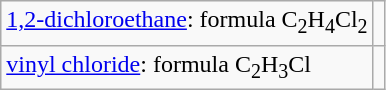<table class="wikitable"|>
<tr>
<td><a href='#'>1,2-dichloroethane</a>: formula C<sub>2</sub>H<sub>4</sub>Cl<sub>2</sub></td>
<td></td>
</tr>
<tr>
<td><a href='#'>vinyl chloride</a>: formula C<sub>2</sub>H<sub>3</sub>Cl</td>
<td></td>
</tr>
</table>
